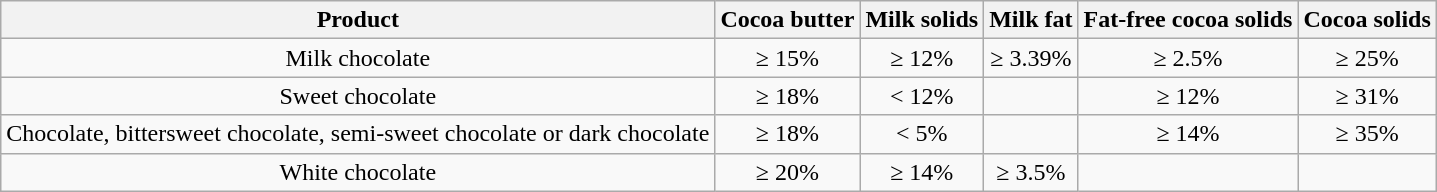<table class="wikitable">
<tr>
<th scope="col">Product</th>
<th scope="col">Cocoa butter</th>
<th scope="col">Milk solids</th>
<th scope="col">Milk fat</th>
<th scope="col">Fat-free cocoa solids</th>
<th scope="col">Cocoa solids</th>
</tr>
<tr>
<td align="center" scope="row">Milk chocolate</td>
<td align="center">≥ 15%</td>
<td align="center">≥ 12%</td>
<td align="center">≥ 3.39%</td>
<td align="center">≥ 2.5%</td>
<td align="center">≥ 25%</td>
</tr>
<tr>
<td align="center" scope="row">Sweet chocolate</td>
<td align="center">≥ 18%</td>
<td align="center">< 12%</td>
<td></td>
<td align="center">≥ 12%</td>
<td align="center">≥ 31%</td>
</tr>
<tr>
<td align="center" scope="row">Chocolate, bittersweet chocolate, semi-sweet chocolate or dark chocolate</td>
<td align="center">≥ 18%</td>
<td align="center">< 5%</td>
<td></td>
<td align="center">≥ 14%</td>
<td align="center">≥ 35%</td>
</tr>
<tr>
<td align="center" scope="row">White chocolate</td>
<td align="center">≥ 20%</td>
<td align="center">≥ 14%</td>
<td align="center">≥ 3.5%</td>
<td></td>
<td></td>
</tr>
</table>
